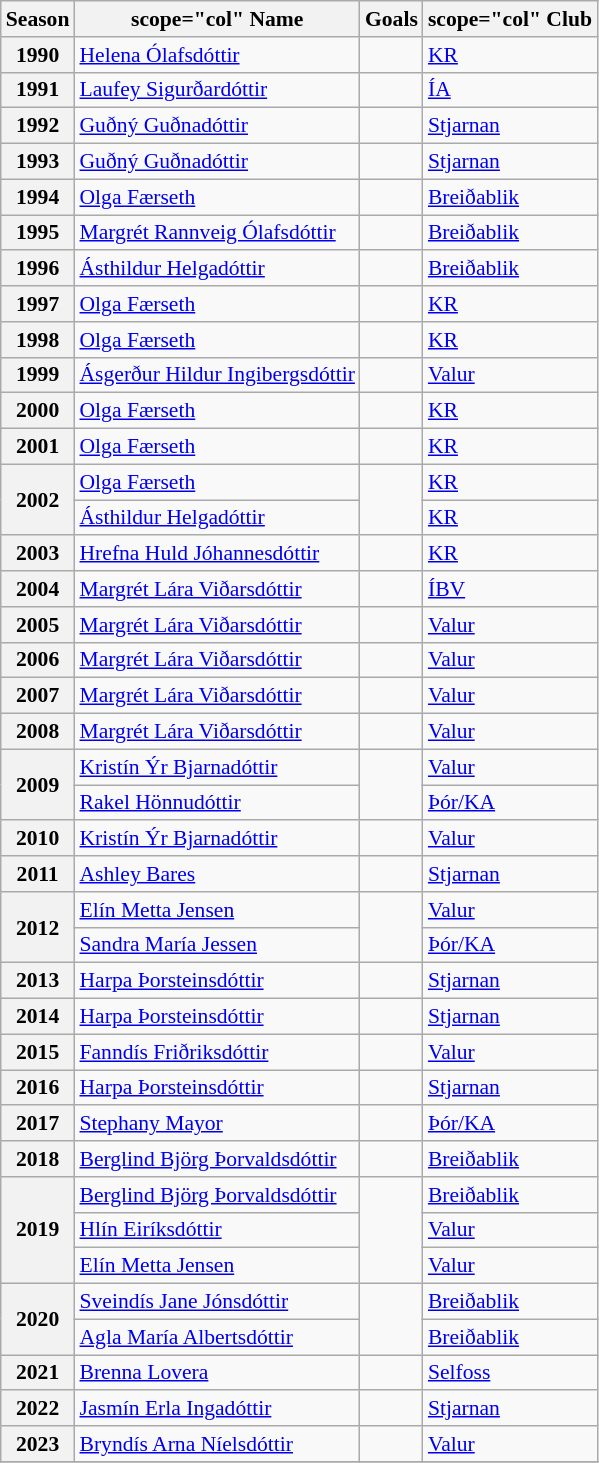<table class="wikitable sortable" style="font-size:90%;">
<tr>
<th scope="col">Season</th>
<th>scope="col" Name</th>
<th>Goals</th>
<th>scope="col" Club</th>
</tr>
<tr>
<th scope="row">1990</th>
<td> <a href='#'>Helena Ólafsdóttir</a></td>
<td></td>
<td><a href='#'>KR</a></td>
</tr>
<tr>
<th scope="row">1991</th>
<td> <a href='#'>Laufey Sigurðardóttir</a></td>
<td></td>
<td><a href='#'>ÍA</a></td>
</tr>
<tr>
<th scope="row">1992</th>
<td> <a href='#'>Guðný Guðnadóttir</a></td>
<td></td>
<td><a href='#'>Stjarnan</a></td>
</tr>
<tr>
<th scope="row">1993</th>
<td> <a href='#'>Guðný Guðnadóttir</a></td>
<td></td>
<td><a href='#'>Stjarnan</a></td>
</tr>
<tr>
<th scope="row">1994</th>
<td> <a href='#'>Olga Færseth</a></td>
<td></td>
<td><a href='#'>Breiðablik</a></td>
</tr>
<tr>
<th scope="row">1995</th>
<td> <a href='#'>Margrét Rannveig Ólafsdóttir</a></td>
<td></td>
<td><a href='#'>Breiðablik</a></td>
</tr>
<tr>
<th scope="row">1996</th>
<td> <a href='#'>Ásthildur Helgadóttir</a></td>
<td></td>
<td><a href='#'>Breiðablik</a></td>
</tr>
<tr>
<th scope="row">1997</th>
<td> <a href='#'>Olga Færseth</a></td>
<td></td>
<td><a href='#'>KR</a></td>
</tr>
<tr>
<th scope="row">1998</th>
<td> <a href='#'>Olga Færseth</a></td>
<td></td>
<td><a href='#'>KR</a></td>
</tr>
<tr>
<th scope="row">1999</th>
<td> <a href='#'>Ásgerður Hildur Ingibergsdóttir</a></td>
<td></td>
<td><a href='#'>Valur</a></td>
</tr>
<tr>
<th scope="row">2000</th>
<td> <a href='#'>Olga Færseth</a></td>
<td></td>
<td><a href='#'>KR</a></td>
</tr>
<tr>
<th scope="row">2001</th>
<td> <a href='#'>Olga Færseth</a></td>
<td></td>
<td><a href='#'>KR</a></td>
</tr>
<tr>
<th rowspan=2 scope="row">2002</th>
<td> <a href='#'>Olga Færseth</a></td>
<td rowspan=2></td>
<td><a href='#'>KR</a></td>
</tr>
<tr>
<td> <a href='#'>Ásthildur Helgadóttir</a></td>
<td><a href='#'>KR</a></td>
</tr>
<tr>
<th scope="row">2003</th>
<td> <a href='#'>Hrefna Huld Jóhannesdóttir</a></td>
<td></td>
<td><a href='#'>KR</a></td>
</tr>
<tr>
<th scope="row">2004</th>
<td> <a href='#'>Margrét Lára Viðarsdóttir</a></td>
<td></td>
<td><a href='#'>ÍBV</a></td>
</tr>
<tr>
<th scope="row">2005</th>
<td> <a href='#'>Margrét Lára Viðarsdóttir</a></td>
<td></td>
<td><a href='#'>Valur</a></td>
</tr>
<tr>
<th scope="row">2006</th>
<td> <a href='#'>Margrét Lára Viðarsdóttir</a></td>
<td></td>
<td><a href='#'>Valur</a></td>
</tr>
<tr>
<th scope="row">2007</th>
<td> <a href='#'>Margrét Lára Viðarsdóttir</a></td>
<td></td>
<td><a href='#'>Valur</a></td>
</tr>
<tr>
<th scope="row">2008</th>
<td> <a href='#'>Margrét Lára Viðarsdóttir</a></td>
<td></td>
<td><a href='#'>Valur</a></td>
</tr>
<tr>
<th rowspan=2 scope="row">2009</th>
<td> <a href='#'>Kristín Ýr Bjarnadóttir</a></td>
<td rowspan=2></td>
<td><a href='#'>Valur</a></td>
</tr>
<tr>
<td> <a href='#'>Rakel Hönnudóttir</a></td>
<td><a href='#'>Þór/KA</a></td>
</tr>
<tr>
<th scope="row">2010</th>
<td> <a href='#'>Kristín Ýr Bjarnadóttir</a></td>
<td></td>
<td><a href='#'>Valur</a></td>
</tr>
<tr>
<th scope="row">2011</th>
<td> <a href='#'>Ashley Bares</a></td>
<td></td>
<td><a href='#'>Stjarnan</a></td>
</tr>
<tr>
<th rowspan=2 scope="row">2012</th>
<td> <a href='#'>Elín Metta Jensen</a></td>
<td rowspan=2></td>
<td><a href='#'>Valur</a></td>
</tr>
<tr>
<td> <a href='#'>Sandra María Jessen</a></td>
<td><a href='#'>Þór/KA</a></td>
</tr>
<tr>
<th scope="row">2013</th>
<td> <a href='#'>Harpa Þorsteinsdóttir</a></td>
<td></td>
<td><a href='#'>Stjarnan</a></td>
</tr>
<tr>
<th scope="row">2014</th>
<td> <a href='#'>Harpa Þorsteinsdóttir</a></td>
<td></td>
<td><a href='#'>Stjarnan</a></td>
</tr>
<tr>
<th scope="row">2015</th>
<td> <a href='#'>Fanndís Friðriksdóttir</a></td>
<td></td>
<td><a href='#'>Valur</a></td>
</tr>
<tr>
<th scope="row">2016</th>
<td> <a href='#'>Harpa Þorsteinsdóttir</a></td>
<td></td>
<td><a href='#'>Stjarnan</a></td>
</tr>
<tr>
<th scope="row">2017</th>
<td> <a href='#'>Stephany Mayor</a></td>
<td></td>
<td><a href='#'>Þór/KA</a></td>
</tr>
<tr>
<th scope="row">2018</th>
<td> <a href='#'>Berglind Björg Þorvaldsdóttir</a></td>
<td></td>
<td><a href='#'>Breiðablik</a></td>
</tr>
<tr>
<th rowspan=3 scope="row">2019</th>
<td> <a href='#'>Berglind Björg Þorvaldsdóttir</a></td>
<td rowspan=3></td>
<td><a href='#'>Breiðablik</a></td>
</tr>
<tr>
<td> <a href='#'>Hlín Eiríksdóttir</a></td>
<td><a href='#'>Valur</a></td>
</tr>
<tr>
<td> <a href='#'>Elín Metta Jensen</a></td>
<td><a href='#'>Valur</a></td>
</tr>
<tr>
<th rowspan=2 scope="row">2020</th>
<td> <a href='#'>Sveindís Jane Jónsdóttir</a></td>
<td rowspan=2></td>
<td><a href='#'>Breiðablik</a></td>
</tr>
<tr>
<td> <a href='#'>Agla María Albertsdóttir</a></td>
<td><a href='#'>Breiðablik</a></td>
</tr>
<tr>
<th scope="row">2021</th>
<td> <a href='#'>Brenna Lovera</a></td>
<td></td>
<td><a href='#'>Selfoss</a></td>
</tr>
<tr>
<th scope="row">2022</th>
<td> <a href='#'>Jasmín Erla Ingadóttir</a></td>
<td></td>
<td><a href='#'>Stjarnan</a></td>
</tr>
<tr>
<th scope="row">2023</th>
<td> <a href='#'>Bryndís Arna Níelsdóttir</a></td>
<td></td>
<td><a href='#'>Valur</a></td>
</tr>
<tr>
</tr>
</table>
